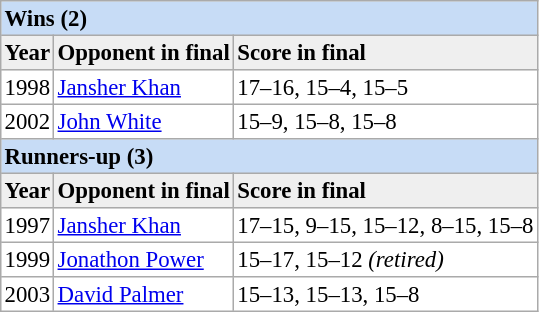<table cellpadding="2" cellspacing="0" border="1" style="font-size: 95%; border: #aaa solid 1px; border-collapse: collapse;">
<tr bgcolor="#c7dcf6">
<td colspan="3"><strong>Wins (2)</strong></td>
</tr>
<tr bgcolor="#efefef">
<td><strong>Year</strong></td>
<td><strong>Opponent in final</strong></td>
<td><strong>Score in final</strong></td>
</tr>
<tr>
<td>1998</td>
<td><a href='#'>Jansher Khan</a></td>
<td>17–16, 15–4, 15–5</td>
</tr>
<tr>
<td>2002</td>
<td><a href='#'>John White</a></td>
<td>15–9, 15–8, 15–8</td>
</tr>
<tr bgcolor="#c7dcf6">
<td colspan="3"><strong>Runners-up (3)</strong></td>
</tr>
<tr bgcolor="#efefef">
<td><strong>Year</strong></td>
<td><strong>Opponent in final</strong></td>
<td><strong>Score in final</strong></td>
</tr>
<tr>
<td>1997</td>
<td><a href='#'>Jansher Khan</a></td>
<td>17–15, 9–15, 15–12, 8–15, 15–8</td>
</tr>
<tr>
<td>1999</td>
<td><a href='#'>Jonathon Power</a></td>
<td>15–17, 15–12 <em>(retired)</em></td>
</tr>
<tr>
<td>2003</td>
<td><a href='#'>David Palmer</a></td>
<td>15–13, 15–13, 15–8</td>
</tr>
</table>
